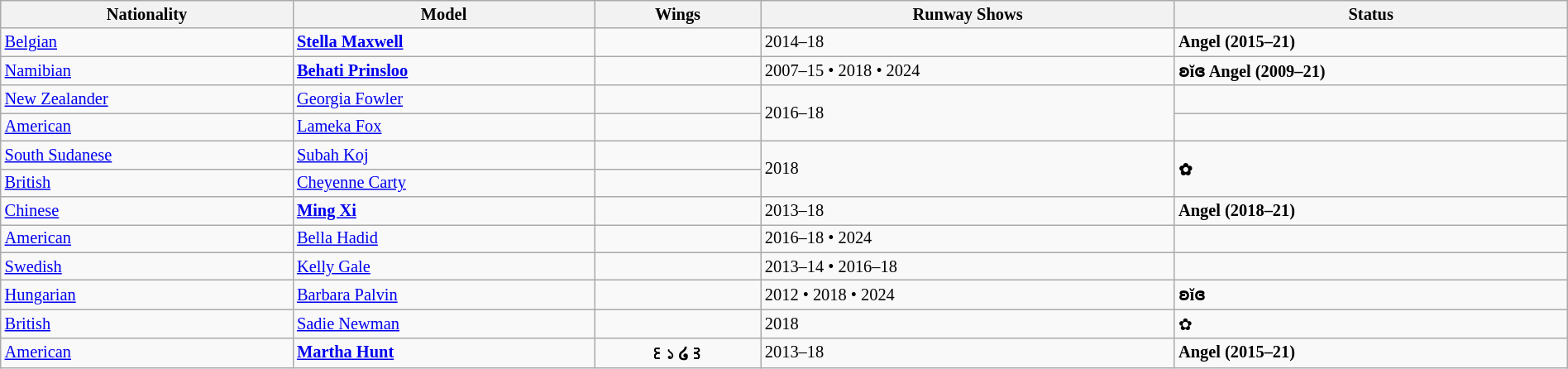<table class="sortable wikitable"  style="font-size:85%; width:100%;">
<tr>
<th>Nationality</th>
<th>Model</th>
<th>Wings</th>
<th>Runway Shows</th>
<th>Status</th>
</tr>
<tr>
<td> <a href='#'>Belgian</a></td>
<td><strong><a href='#'>Stella Maxwell</a></strong></td>
<td></td>
<td>2014–18</td>
<td><strong> Angel (2015–21)</strong></td>
</tr>
<tr>
<td> <a href='#'>Namibian</a></td>
<td><strong><a href='#'>Behati Prinsloo</a></strong></td>
<td></td>
<td>2007–15 • 2018 • 2024</td>
<td><strong>ʚĭɞ  Angel (2009–21)</strong></td>
</tr>
<tr>
<td> <a href='#'>New Zealander</a></td>
<td><a href='#'>Georgia Fowler</a></td>
<td></td>
<td rowspan="2">2016–18</td>
<td></td>
</tr>
<tr>
<td> <a href='#'>American</a></td>
<td><a href='#'>Lameka Fox</a></td>
<td></td>
<td></td>
</tr>
<tr>
<td> <a href='#'>South Sudanese</a></td>
<td><a href='#'>Subah Koj</a></td>
<td></td>
<td rowspan="2">2018</td>
<td rowspan="2"><strong>✿</strong></td>
</tr>
<tr>
<td> <a href='#'>British</a></td>
<td><a href='#'>Cheyenne Carty</a></td>
<td></td>
</tr>
<tr>
<td> <a href='#'>Chinese</a></td>
<td><strong><a href='#'>Ming Xi</a></strong></td>
<td></td>
<td>2013–18</td>
<td><strong> Angel (2018–21)</strong></td>
</tr>
<tr>
<td> <a href='#'>American</a></td>
<td><a href='#'>Bella Hadid</a></td>
<td></td>
<td>2016–18 • 2024</td>
<td></td>
</tr>
<tr>
<td> <a href='#'>Swedish</a></td>
<td><a href='#'>Kelly Gale</a></td>
<td></td>
<td>2013–14 • 2016–18</td>
<td></td>
</tr>
<tr>
<td> <a href='#'>Hungarian</a></td>
<td><a href='#'>Barbara Palvin</a></td>
<td></td>
<td>2012 • 2018 • 2024</td>
<td><strong>ʚĭɞ</strong></td>
</tr>
<tr>
<td> <a href='#'>British</a></td>
<td><a href='#'>Sadie Newman</a></td>
<td></td>
<td>2018</td>
<td>✿</td>
</tr>
<tr>
<td> <a href='#'>American</a></td>
<td><strong><a href='#'>Martha Hunt</a></strong></td>
<td align="center"><strong>꒰১ ໒꒱</strong></td>
<td>2013–18</td>
<td><strong> Angel (2015–21)</strong></td>
</tr>
</table>
